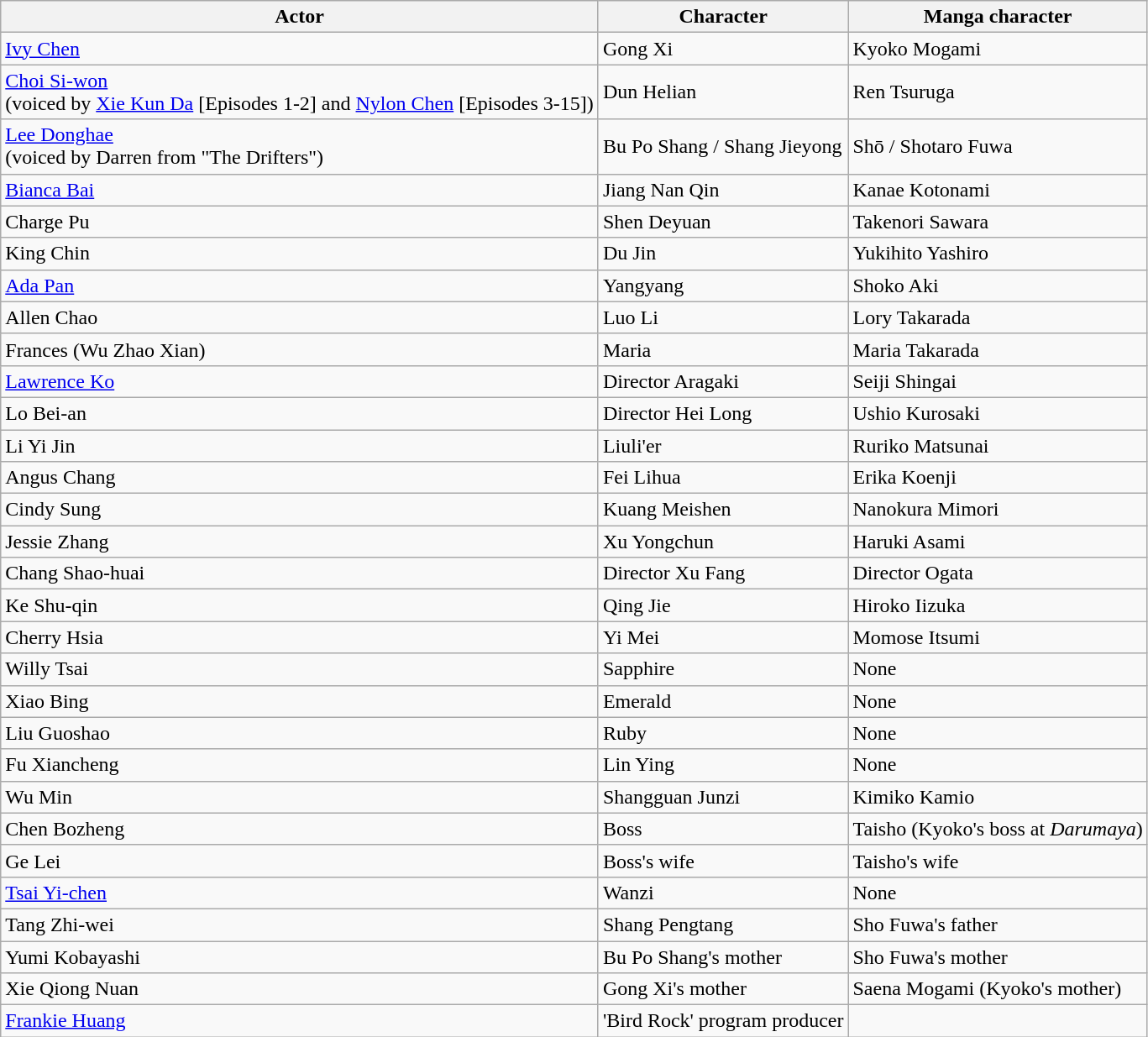<table class="wikitable sortable">
<tr>
<th>Actor</th>
<th>Character</th>
<th>Manga character</th>
</tr>
<tr>
<td><a href='#'>Ivy Chen</a></td>
<td>Gong Xi</td>
<td>Kyoko Mogami</td>
</tr>
<tr>
<td><a href='#'>Choi Si-won</a><br>(voiced by <a href='#'>Xie Kun Da</a> [Episodes 1-2] and <a href='#'>Nylon Chen</a> [Episodes 3-15])</td>
<td>Dun Helian</td>
<td>Ren Tsuruga</td>
</tr>
<tr>
<td><a href='#'>Lee Donghae</a><br>(voiced by Darren from "The Drifters")</td>
<td>Bu Po Shang / Shang Jieyong</td>
<td>Shō / Shotaro Fuwa</td>
</tr>
<tr>
<td><a href='#'>Bianca Bai</a></td>
<td>Jiang Nan Qin</td>
<td>Kanae Kotonami</td>
</tr>
<tr>
<td>Charge Pu</td>
<td>Shen Deyuan</td>
<td>Takenori Sawara</td>
</tr>
<tr>
<td>King Chin</td>
<td>Du Jin</td>
<td>Yukihito Yashiro</td>
</tr>
<tr>
<td><a href='#'>Ada Pan</a></td>
<td>Yangyang</td>
<td>Shoko Aki</td>
</tr>
<tr>
<td>Allen Chao</td>
<td>Luo Li</td>
<td>Lory Takarada</td>
</tr>
<tr>
<td>Frances (Wu Zhao Xian)</td>
<td>Maria</td>
<td>Maria Takarada</td>
</tr>
<tr>
<td><a href='#'>Lawrence Ko</a></td>
<td>Director Aragaki</td>
<td>Seiji Shingai</td>
</tr>
<tr>
<td>Lo Bei-an</td>
<td>Director Hei Long</td>
<td>Ushio Kurosaki</td>
</tr>
<tr>
<td>Li Yi Jin</td>
<td>Liuli'er</td>
<td>Ruriko Matsunai</td>
</tr>
<tr>
<td>Angus Chang</td>
<td>Fei Lihua</td>
<td>Erika Koenji</td>
</tr>
<tr>
<td>Cindy Sung</td>
<td>Kuang Meishen</td>
<td>Nanokura Mimori</td>
</tr>
<tr>
<td>Jessie Zhang</td>
<td>Xu Yongchun</td>
<td>Haruki Asami</td>
</tr>
<tr>
<td>Chang Shao-huai</td>
<td>Director Xu Fang</td>
<td>Director Ogata</td>
</tr>
<tr>
<td>Ke Shu-qin</td>
<td>Qing Jie</td>
<td>Hiroko Iizuka</td>
</tr>
<tr>
<td>Cherry Hsia</td>
<td>Yi Mei</td>
<td>Momose Itsumi</td>
</tr>
<tr>
<td>Willy Tsai</td>
<td>Sapphire</td>
<td>None</td>
</tr>
<tr>
<td>Xiao Bing</td>
<td>Emerald</td>
<td>None</td>
</tr>
<tr>
<td>Liu Guoshao</td>
<td>Ruby</td>
<td>None</td>
</tr>
<tr>
<td>Fu Xiancheng</td>
<td>Lin Ying</td>
<td>None</td>
</tr>
<tr>
<td>Wu Min</td>
<td>Shangguan Junzi</td>
<td>Kimiko Kamio</td>
</tr>
<tr>
<td>Chen Bozheng</td>
<td>Boss</td>
<td>Taisho (Kyoko's boss at <em>Darumaya</em>)</td>
</tr>
<tr>
<td>Ge Lei</td>
<td>Boss's wife</td>
<td>Taisho's wife</td>
</tr>
<tr>
<td><a href='#'>Tsai Yi-chen</a></td>
<td>Wanzi</td>
<td>None</td>
</tr>
<tr>
<td>Tang Zhi-wei</td>
<td>Shang Pengtang</td>
<td>Sho Fuwa's father</td>
</tr>
<tr>
<td>Yumi Kobayashi</td>
<td>Bu Po Shang's mother</td>
<td>Sho Fuwa's mother</td>
</tr>
<tr>
<td>Xie Qiong Nuan</td>
<td>Gong Xi's mother</td>
<td>Saena Mogami (Kyoko's mother)</td>
</tr>
<tr>
<td><a href='#'>Frankie Huang</a></td>
<td>'Bird Rock' program producer</td>
<td></td>
</tr>
</table>
